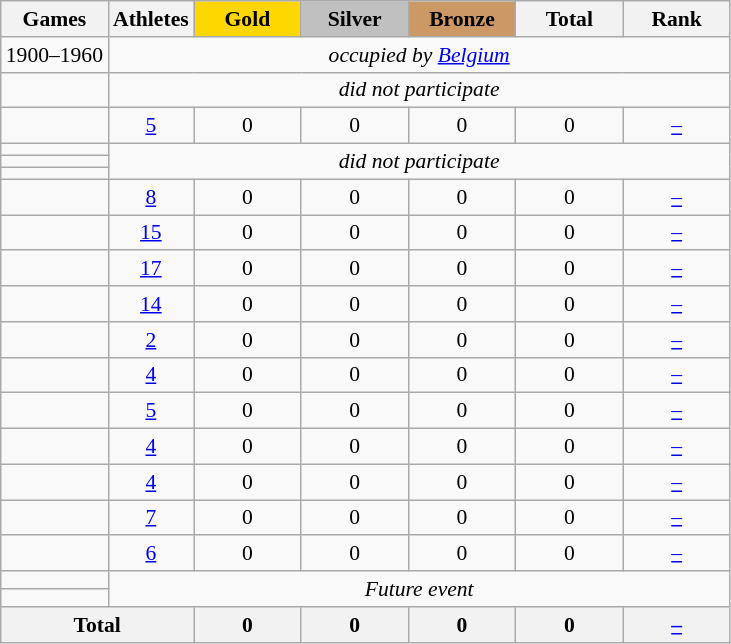<table class="wikitable" style="text-align:center; font-size:90%;">
<tr>
<th>Games</th>
<th>Athletes</th>
<td style="background:gold; width:4.5em; font-weight:bold;">Gold</td>
<td style="background:silver; width:4.5em; font-weight:bold;">Silver</td>
<td style="background:#cc9966; width:4.5em; font-weight:bold;">Bronze</td>
<th style="width:4.5em; font-weight:bold;">Total</th>
<th style="width:4.5em; font-weight:bold;">Rank</th>
</tr>
<tr>
<td align=left>1900–1960</td>
<td colspan=6><em>occupied by  <a href='#'>Belgium</a></em></td>
</tr>
<tr>
<td align=left></td>
<td colspan=6;><em>did not participate</em></td>
</tr>
<tr>
<td align=left></td>
<td><a href='#'>5</a></td>
<td>0</td>
<td>0</td>
<td>0</td>
<td>0</td>
<td><a href='#'>–</a></td>
</tr>
<tr>
<td align=left></td>
<td colspan=6; rowspan=3><em>did not participate</em></td>
</tr>
<tr>
<td align=left></td>
</tr>
<tr>
<td align=left></td>
</tr>
<tr>
<td align=left></td>
<td><a href='#'>8</a></td>
<td>0</td>
<td>0</td>
<td>0</td>
<td>0</td>
<td><a href='#'>–</a></td>
</tr>
<tr>
<td align=left></td>
<td><a href='#'>15</a></td>
<td>0</td>
<td>0</td>
<td>0</td>
<td>0</td>
<td><a href='#'>–</a></td>
</tr>
<tr>
<td align=left></td>
<td><a href='#'>17</a></td>
<td>0</td>
<td>0</td>
<td>0</td>
<td>0</td>
<td><a href='#'>–</a></td>
</tr>
<tr>
<td align=left></td>
<td><a href='#'>14</a></td>
<td>0</td>
<td>0</td>
<td>0</td>
<td>0</td>
<td><a href='#'>–</a></td>
</tr>
<tr>
<td align=left></td>
<td><a href='#'>2</a></td>
<td>0</td>
<td>0</td>
<td>0</td>
<td>0</td>
<td><a href='#'>–</a></td>
</tr>
<tr>
<td align=left></td>
<td><a href='#'>4</a></td>
<td>0</td>
<td>0</td>
<td>0</td>
<td>0</td>
<td><a href='#'>–</a></td>
</tr>
<tr>
<td align=left></td>
<td><a href='#'>5</a></td>
<td>0</td>
<td>0</td>
<td>0</td>
<td>0</td>
<td><a href='#'>–</a></td>
</tr>
<tr>
<td align=left></td>
<td><a href='#'>4</a></td>
<td>0</td>
<td>0</td>
<td>0</td>
<td>0</td>
<td><a href='#'>–</a></td>
</tr>
<tr>
<td align=left></td>
<td><a href='#'>4</a></td>
<td>0</td>
<td>0</td>
<td>0</td>
<td>0</td>
<td><a href='#'>–</a></td>
</tr>
<tr>
<td align=left></td>
<td><a href='#'>7</a></td>
<td>0</td>
<td>0</td>
<td>0</td>
<td>0</td>
<td><a href='#'>–</a></td>
</tr>
<tr>
<td align=left></td>
<td><a href='#'>6</a></td>
<td>0</td>
<td>0</td>
<td>0</td>
<td>0</td>
<td><a href='#'>–</a></td>
</tr>
<tr>
<td align=left></td>
<td colspan=6; rowspan=2><em>Future event</em></td>
</tr>
<tr>
<td align=left></td>
</tr>
<tr>
<th colspan=2>Total</th>
<th>0</th>
<th>0</th>
<th>0</th>
<th>0</th>
<th><a href='#'>–</a></th>
</tr>
</table>
